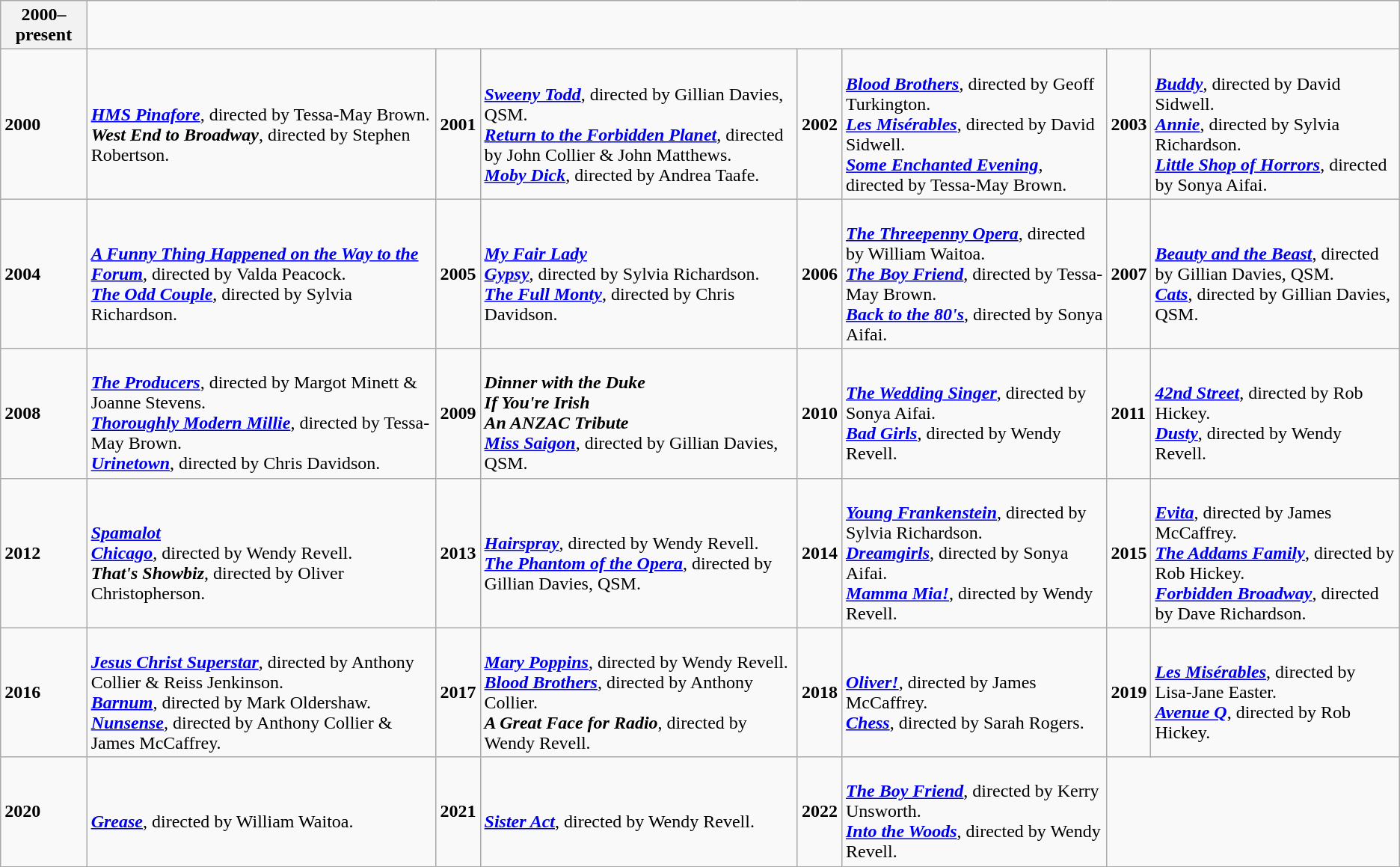<table class="wikitable mw-collapsible mw-collapsed">
<tr>
<th>2000–present</th>
</tr>
<tr>
<td><strong>2000</strong></td>
<td><br><strong><em><a href='#'>HMS Pinafore</a></em></strong>, directed by Tessa-May Brown.<br>
<strong><em>West End to Broadway</em></strong>, directed by Stephen Robertson.</td>
<td><strong>2001</strong></td>
<td><br><strong><em><a href='#'>Sweeny Todd</a></em></strong>, directed by Gillian Davies, QSM.<br>
<strong><em><a href='#'>Return to the Forbidden Planet</a></em></strong>, directed by John Collier & John Matthews.<br>
<strong><em><a href='#'>Moby Dick</a></em></strong>, directed by Andrea Taafe.</td>
<td><strong>2002</strong></td>
<td><br><strong><em><a href='#'>Blood Brothers</a></em></strong>, directed by Geoff Turkington.<br>
<strong><em><a href='#'>Les Misérables</a></em></strong>, directed by David Sidwell.<br>
<strong><em><a href='#'>Some Enchanted Evening</a></em></strong>, directed by Tessa-May Brown.</td>
<td><strong>2003</strong></td>
<td><br><strong><em><a href='#'>Buddy</a></em></strong>, directed by David Sidwell.<br>
<strong><em><a href='#'>Annie</a></em></strong>, directed by Sylvia Richardson.<br>
<strong><em><a href='#'>Little Shop of Horrors</a></em></strong>, directed by Sonya Aifai.</td>
</tr>
<tr>
<td><strong>2004</strong></td>
<td><br><strong><em><a href='#'>A Funny Thing Happened on the Way to the Forum</a></em></strong>, directed by Valda Peacock.<br>
<strong><em><a href='#'>The Odd Couple</a></em></strong>, directed by Sylvia Richardson.</td>
<td><strong>2005</strong></td>
<td><br><strong><em><a href='#'>My Fair Lady</a></em></strong><br>
<strong><em><a href='#'>Gypsy</a></em></strong>, directed by Sylvia Richardson.<br>
<strong><em><a href='#'>The Full Monty</a></em></strong>, directed by Chris Davidson.</td>
<td><strong>2006</strong></td>
<td><br><strong><em><a href='#'>The Threepenny Opera</a></em></strong>, directed by William Waitoa.<br>
<strong><em><a href='#'>The Boy Friend</a></em></strong>, directed by Tessa-May Brown.<br>
<strong><em><a href='#'>Back to the 80's</a></em></strong>, directed by Sonya Aifai.</td>
<td><strong>2007</strong></td>
<td><br><strong><em><a href='#'>Beauty and the Beast</a></em></strong>, directed by Gillian Davies, QSM.<br>
<strong><em><a href='#'>Cats</a></em></strong>, directed by Gillian Davies, QSM.</td>
</tr>
<tr>
<td><strong>2008</strong></td>
<td><br><strong><em><a href='#'>The Producers</a></em></strong>, directed by Margot Minett & Joanne Stevens.<br> <strong><em><a href='#'>Thoroughly Modern Millie</a></em></strong>, directed by Tessa-May Brown.<br>
<strong><em><a href='#'>Urinetown</a></em></strong>, directed by Chris Davidson.</td>
<td><strong>2009</strong></td>
<td><br><strong><em>Dinner with the Duke</em></strong><br>
<strong><em>If You're Irish</em></strong><br>
<strong><em>An ANZAC Tribute</em></strong><br>
<strong><em><a href='#'>Miss Saigon</a></em></strong>, directed by Gillian Davies, QSM.</td>
<td><strong>2010</strong></td>
<td><br><strong><em><a href='#'>The Wedding Singer</a></em></strong>, directed by Sonya Aifai.<br>
<strong><em><a href='#'>Bad Girls</a></em></strong>, directed by Wendy Revell.</td>
<td><strong>2011</strong></td>
<td><br><strong><em><a href='#'>42nd Street</a></em></strong>, directed by Rob Hickey.<br>
<strong><em><a href='#'>Dusty</a></em></strong>, directed by Wendy Revell.</td>
</tr>
<tr>
<td><strong>2012</strong></td>
<td><br><strong><em><a href='#'>Spamalot</a></em></strong><br>
<strong><em><a href='#'>Chicago</a></em></strong>, directed by Wendy Revell.<br>
<strong><em>That's Showbiz</em></strong>, directed by Oliver Christopherson.</td>
<td><strong>2013</strong></td>
<td><br><strong><em><a href='#'>Hairspray</a></em></strong>, directed by Wendy Revell.<br>
<strong><em><a href='#'>The Phantom of the Opera</a></em></strong>, directed by Gillian Davies, QSM.</td>
<td><strong>2014</strong></td>
<td><br><strong><em><a href='#'>Young Frankenstein</a></em></strong>, directed by Sylvia Richardson.<br>
<strong><em><a href='#'>Dreamgirls</a></em></strong>, directed by Sonya Aifai.<br>
<strong><em><a href='#'>Mamma Mia!</a></em></strong>, directed by Wendy Revell.</td>
<td><strong>2015</strong></td>
<td><br><strong><em><a href='#'>Evita</a></em></strong>, directed by James McCaffrey.<br>
<strong><em><a href='#'>The Addams Family</a></em></strong>, directed by Rob Hickey.<br>
<strong><em><a href='#'>Forbidden Broadway</a></em></strong>, directed by Dave Richardson.</td>
</tr>
<tr>
<td><strong>2016</strong></td>
<td><br><strong><em><a href='#'>Jesus Christ Superstar</a></em></strong>, directed by Anthony Collier & Reiss Jenkinson.<br>
<strong><em><a href='#'>Barnum</a></em></strong>, directed by Mark Oldershaw.<br>
<strong><em><a href='#'>Nunsense</a></em></strong>, directed by Anthony Collier & James McCaffrey.</td>
<td><strong>2017</strong></td>
<td><br><strong><em><a href='#'>Mary Poppins</a></em></strong>, directed by Wendy Revell. <br>
<strong><em><a href='#'>Blood Brothers</a></em></strong>, directed by Anthony Collier.<br>
<strong><em>A Great Face for Radio</em></strong>, directed by Wendy Revell.</td>
<td><strong>2018</strong></td>
<td><br><strong><em><a href='#'>Oliver!</a></em></strong>, directed by James McCaffrey.<br>
<strong><em><a href='#'>Chess</a></em></strong>, directed by Sarah Rogers.<br></td>
<td><strong>2019</strong></td>
<td><br><strong><em><a href='#'>Les Misérables</a></em></strong>, directed by Lisa-Jane Easter.<br>
<strong><em><a href='#'>Avenue Q</a></em></strong>, directed by Rob Hickey.</td>
</tr>
<tr>
<td><strong>2020</strong></td>
<td><br><strong><em><a href='#'>Grease</a></em></strong>, directed by William Waitoa.</td>
<td><strong>2021</strong></td>
<td><br><strong><em><a href='#'>Sister Act</a></em></strong>, directed by Wendy Revell.</td>
<td><strong>2022</strong></td>
<td><br><strong><em><a href='#'>The Boy Friend</a></em></strong>, directed by Kerry Unsworth.<br>
<strong><em><a href='#'>Into the Woods</a></em></strong>, directed by Wendy Revell.</td>
</tr>
</table>
